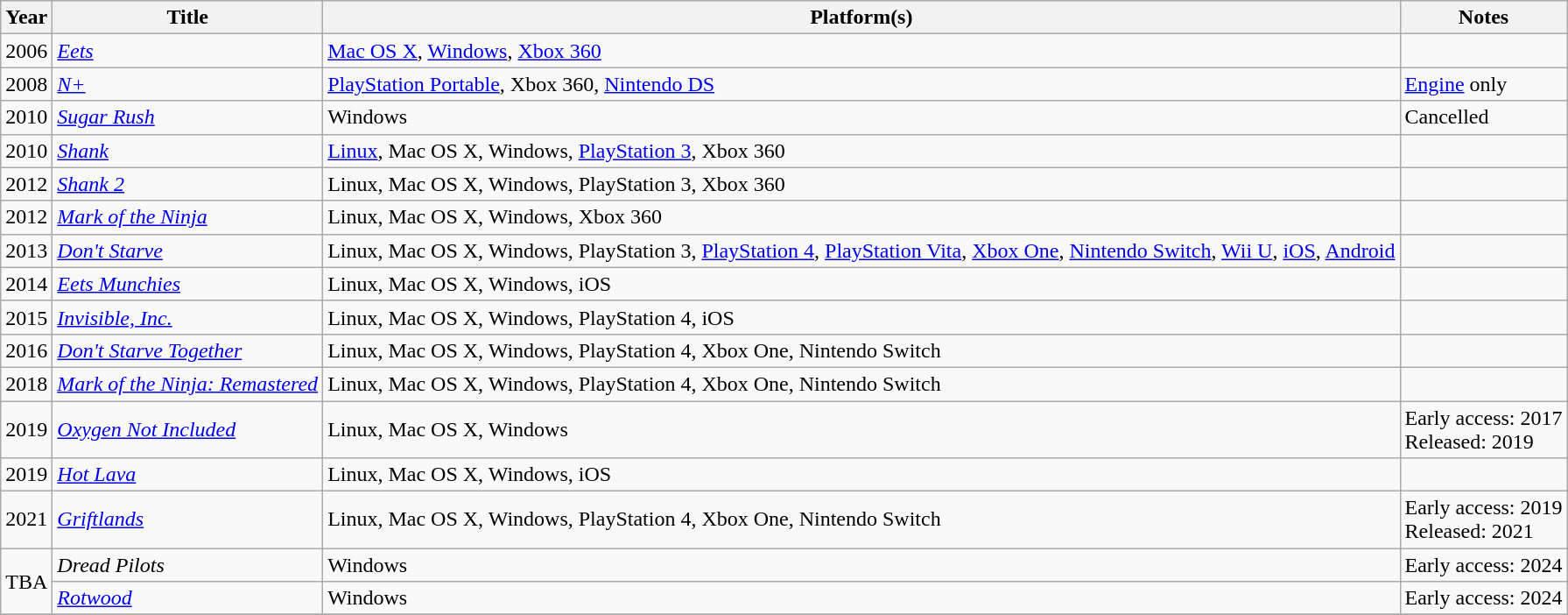<table class="wikitable">
<tr>
<th>Year</th>
<th>Title</th>
<th>Platform(s)</th>
<th>Notes</th>
</tr>
<tr>
<td>2006</td>
<td><em><a href='#'>Eets</a></em></td>
<td><a href='#'>Mac OS X</a>, <a href='#'>Windows</a>, <a href='#'>Xbox 360</a></td>
<td></td>
</tr>
<tr>
<td>2008</td>
<td><em><a href='#'>N+</a></em></td>
<td><a href='#'>PlayStation Portable</a>, Xbox 360, <a href='#'>Nintendo DS</a></td>
<td><a href='#'>Engine</a> only</td>
</tr>
<tr>
<td>2010</td>
<td><em><a href='#'>Sugar Rush</a></em></td>
<td>Windows</td>
<td>Cancelled</td>
</tr>
<tr>
<td>2010</td>
<td><em><a href='#'>Shank</a></em></td>
<td><a href='#'>Linux</a>, Mac OS X, Windows, <a href='#'>PlayStation 3</a>, Xbox 360</td>
<td></td>
</tr>
<tr>
<td>2012</td>
<td><em><a href='#'>Shank 2</a></em></td>
<td>Linux, Mac OS X, Windows, PlayStation 3, Xbox 360</td>
<td></td>
</tr>
<tr>
<td>2012</td>
<td><em><a href='#'>Mark of the Ninja</a></em></td>
<td>Linux, Mac OS X, Windows, Xbox 360</td>
<td></td>
</tr>
<tr>
<td>2013</td>
<td><em><a href='#'>Don't Starve</a></em></td>
<td>Linux, Mac OS X, Windows, PlayStation 3, <a href='#'>PlayStation 4</a>, <a href='#'>PlayStation Vita</a>, <a href='#'>Xbox One</a>, <a href='#'>Nintendo Switch</a>, <a href='#'>Wii U</a>, <a href='#'>iOS</a>, <a href='#'>Android</a></td>
<td></td>
</tr>
<tr>
<td>2014</td>
<td><em><a href='#'>Eets Munchies</a></em></td>
<td>Linux, Mac OS X, Windows, iOS</td>
<td></td>
</tr>
<tr>
<td>2015</td>
<td><em><a href='#'>Invisible, Inc.</a></em></td>
<td>Linux, Mac OS X, Windows, PlayStation 4, iOS</td>
<td></td>
</tr>
<tr>
<td>2016</td>
<td><em><a href='#'>Don't Starve Together</a></em></td>
<td>Linux, Mac OS X, Windows, PlayStation 4, Xbox One, Nintendo Switch</td>
<td></td>
</tr>
<tr>
<td>2018</td>
<td><em><a href='#'>Mark of the Ninja: Remastered</a></em></td>
<td>Linux, Mac OS X, Windows, PlayStation 4, Xbox One, Nintendo Switch</td>
<td></td>
</tr>
<tr>
<td>2019</td>
<td><em><a href='#'>Oxygen Not Included</a></em></td>
<td>Linux, Mac OS X, Windows</td>
<td>Early access: 2017<br>Released: 2019</td>
</tr>
<tr>
<td>2019</td>
<td><em><a href='#'>Hot Lava</a></em></td>
<td>Linux, Mac OS X, Windows, iOS</td>
<td></td>
</tr>
<tr>
<td>2021</td>
<td><em><a href='#'>Griftlands</a></em></td>
<td>Linux, Mac OS X, Windows, PlayStation 4, Xbox One, Nintendo Switch</td>
<td>Early access: 2019<br>Released: 2021</td>
</tr>
<tr>
<td rowspan="2">TBA</td>
<td><em>Dread Pilots</em></td>
<td>Windows</td>
<td>Early access: 2024</td>
</tr>
<tr>
<td><em><a href='#'>Rotwood</a></em></td>
<td>Windows</td>
<td>Early access: 2024</td>
</tr>
<tr>
</tr>
</table>
